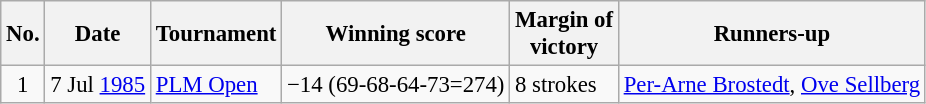<table class="wikitable" style="font-size:95%;">
<tr>
<th>No.</th>
<th>Date</th>
<th>Tournament</th>
<th>Winning score</th>
<th>Margin of<br>victory</th>
<th>Runners-up</th>
</tr>
<tr>
<td align=center>1</td>
<td align=right>7 Jul <a href='#'>1985</a></td>
<td><a href='#'>PLM Open</a></td>
<td>−14 (69-68-64-73=274)</td>
<td>8 strokes</td>
<td> <a href='#'>Per-Arne Brostedt</a>,  <a href='#'>Ove Sellberg</a></td>
</tr>
</table>
